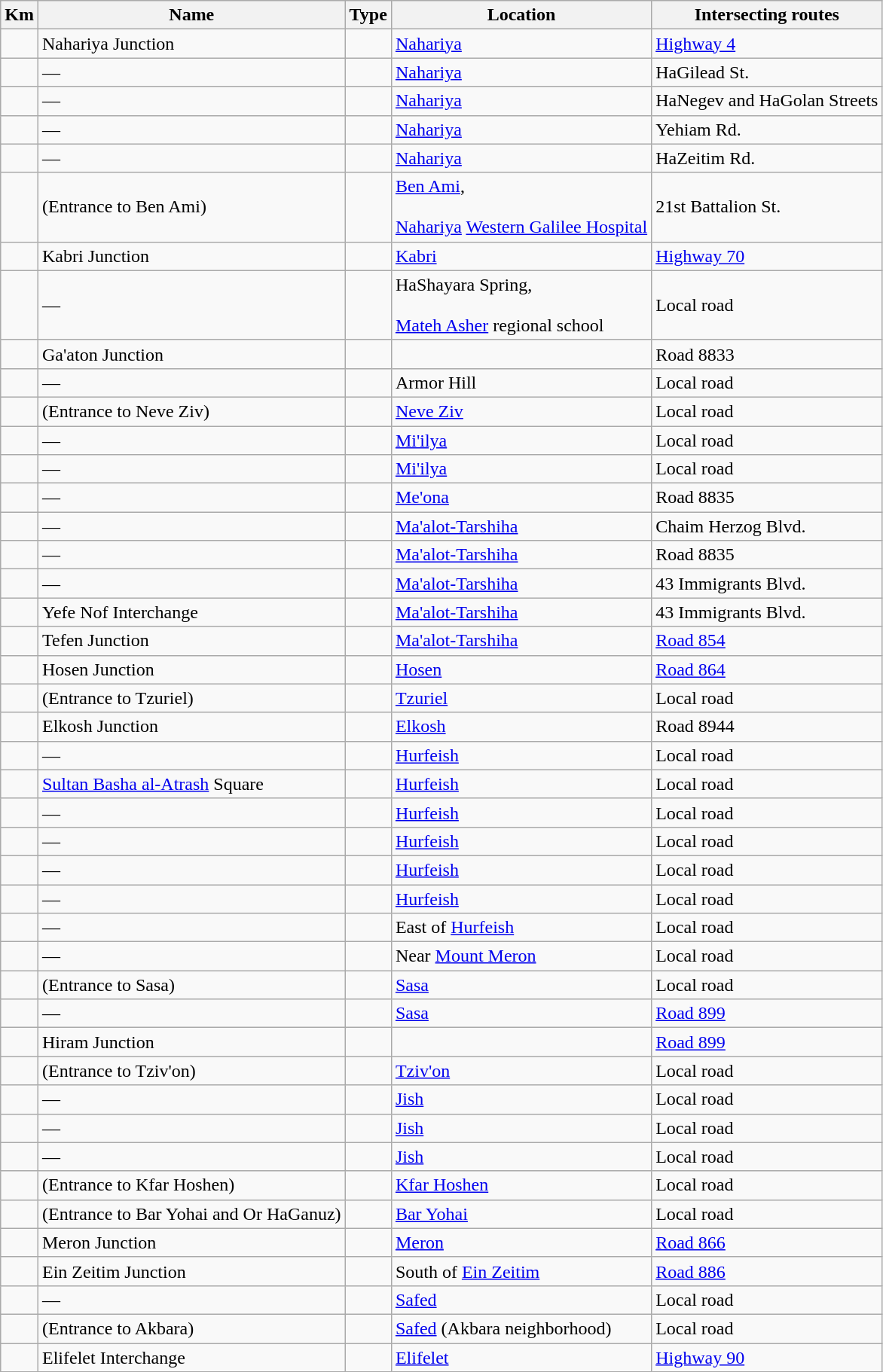<table class="wikitable">
<tr>
<th>Km</th>
<th>Name</th>
<th>Type</th>
<th>Location</th>
<th>Intersecting routes</th>
</tr>
<tr>
<td></td>
<td>Nahariya Junction</td>
<td></td>
<td><a href='#'>Nahariya</a></td>
<td> <a href='#'>Highway 4</a></td>
</tr>
<tr>
<td></td>
<td>—</td>
<td></td>
<td><a href='#'>Nahariya</a></td>
<td>HaGilead St.</td>
</tr>
<tr>
<td></td>
<td>—</td>
<td></td>
<td><a href='#'>Nahariya</a></td>
<td>HaNegev and HaGolan Streets</td>
</tr>
<tr>
<td></td>
<td>—</td>
<td></td>
<td><a href='#'>Nahariya</a></td>
<td>Yehiam Rd.</td>
</tr>
<tr>
<td></td>
<td>—</td>
<td></td>
<td><a href='#'>Nahariya</a></td>
<td>HaZeitim Rd.</td>
</tr>
<tr>
<td></td>
<td>(Entrance to Ben Ami)</td>
<td></td>
<td><a href='#'>Ben Ami</a>,<br><br><a href='#'>Nahariya</a> <a href='#'>Western Galilee Hospital</a></td>
<td>21st Battalion St.</td>
</tr>
<tr>
<td></td>
<td>Kabri Junction</td>
<td></td>
<td><a href='#'>Kabri</a></td>
<td> <a href='#'>Highway 70</a></td>
</tr>
<tr>
<td></td>
<td>—</td>
<td></td>
<td>HaShayara Spring,<br><br><a href='#'>Mateh Asher</a> regional school</td>
<td>Local road</td>
</tr>
<tr>
<td></td>
<td>Ga'aton Junction</td>
<td></td>
<td></td>
<td>Road 8833</td>
</tr>
<tr>
<td></td>
<td>—</td>
<td></td>
<td>Armor Hill</td>
<td>Local road</td>
</tr>
<tr>
<td></td>
<td>(Entrance to Neve Ziv)</td>
<td></td>
<td><a href='#'>Neve Ziv</a></td>
<td>Local road</td>
</tr>
<tr>
<td></td>
<td>—</td>
<td></td>
<td><a href='#'>Mi'ilya</a></td>
<td>Local road</td>
</tr>
<tr>
<td></td>
<td>—</td>
<td></td>
<td><a href='#'>Mi'ilya</a></td>
<td>Local road</td>
</tr>
<tr>
<td></td>
<td>—</td>
<td></td>
<td><a href='#'>Me'ona</a></td>
<td>Road 8835</td>
</tr>
<tr>
<td></td>
<td>—</td>
<td></td>
<td><a href='#'>Ma'alot-Tarshiha</a></td>
<td>Chaim Herzog Blvd.</td>
</tr>
<tr>
<td></td>
<td>—</td>
<td></td>
<td><a href='#'>Ma'alot-Tarshiha</a></td>
<td>Road 8835</td>
</tr>
<tr>
<td></td>
<td>—</td>
<td></td>
<td><a href='#'>Ma'alot-Tarshiha</a></td>
<td>43 Immigrants Blvd.</td>
</tr>
<tr>
<td></td>
<td>Yefe Nof Interchange</td>
<td></td>
<td><a href='#'>Ma'alot-Tarshiha</a></td>
<td>43 Immigrants Blvd.</td>
</tr>
<tr>
<td></td>
<td>Tefen Junction</td>
<td></td>
<td><a href='#'>Ma'alot-Tarshiha</a></td>
<td> <a href='#'>Road 854</a></td>
</tr>
<tr>
<td></td>
<td>Hosen Junction</td>
<td></td>
<td><a href='#'>Hosen</a></td>
<td> <a href='#'>Road 864</a></td>
</tr>
<tr>
<td></td>
<td>(Entrance to Tzuriel)</td>
<td></td>
<td><a href='#'>Tzuriel</a></td>
<td>Local road</td>
</tr>
<tr>
<td></td>
<td>Elkosh Junction</td>
<td></td>
<td><a href='#'>Elkosh</a></td>
<td>Road 8944</td>
</tr>
<tr>
<td></td>
<td>—</td>
<td></td>
<td><a href='#'>Hurfeish</a></td>
<td>Local road</td>
</tr>
<tr>
<td></td>
<td><a href='#'>Sultan Basha al-Atrash</a> Square</td>
<td></td>
<td><a href='#'>Hurfeish</a></td>
<td>Local road</td>
</tr>
<tr>
<td></td>
<td>—</td>
<td></td>
<td><a href='#'>Hurfeish</a></td>
<td>Local road</td>
</tr>
<tr>
<td></td>
<td>—</td>
<td></td>
<td><a href='#'>Hurfeish</a></td>
<td>Local road</td>
</tr>
<tr>
<td></td>
<td>—</td>
<td></td>
<td><a href='#'>Hurfeish</a></td>
<td>Local road</td>
</tr>
<tr>
<td></td>
<td>—</td>
<td></td>
<td><a href='#'>Hurfeish</a></td>
<td>Local road</td>
</tr>
<tr>
<td></td>
<td>—</td>
<td></td>
<td>East of <a href='#'>Hurfeish</a></td>
<td>Local road</td>
</tr>
<tr>
<td></td>
<td>—</td>
<td></td>
<td>Near <a href='#'>Mount Meron</a></td>
<td>Local road</td>
</tr>
<tr>
<td></td>
<td>(Entrance to Sasa)</td>
<td></td>
<td><a href='#'>Sasa</a></td>
<td>Local road</td>
</tr>
<tr>
<td></td>
<td>—</td>
<td></td>
<td><a href='#'>Sasa</a></td>
<td> <a href='#'>Road 899</a></td>
</tr>
<tr>
<td></td>
<td>Hiram Junction</td>
<td></td>
<td></td>
<td> <a href='#'>Road 899</a></td>
</tr>
<tr>
<td></td>
<td>(Entrance to Tziv'on)</td>
<td></td>
<td><a href='#'>Tziv'on</a></td>
<td>Local road</td>
</tr>
<tr>
<td></td>
<td>—</td>
<td></td>
<td><a href='#'>Jish</a></td>
<td>Local road</td>
</tr>
<tr>
<td></td>
<td>—</td>
<td></td>
<td><a href='#'>Jish</a></td>
<td>Local road</td>
</tr>
<tr>
<td></td>
<td>—</td>
<td></td>
<td><a href='#'>Jish</a></td>
<td>Local road</td>
</tr>
<tr>
<td></td>
<td>(Entrance to Kfar Hoshen)</td>
<td></td>
<td><a href='#'>Kfar Hoshen</a></td>
<td>Local road</td>
</tr>
<tr>
<td></td>
<td>(Entrance to Bar Yohai and Or HaGanuz)</td>
<td></td>
<td><a href='#'>Bar Yohai</a></td>
<td>Local road</td>
</tr>
<tr>
<td></td>
<td>Meron Junction</td>
<td></td>
<td><a href='#'>Meron</a></td>
<td> <a href='#'>Road 866</a></td>
</tr>
<tr>
<td></td>
<td>Ein Zeitim Junction</td>
<td></td>
<td>South of <a href='#'>Ein Zeitim</a></td>
<td> <a href='#'>Road 886</a></td>
</tr>
<tr>
<td></td>
<td>—</td>
<td></td>
<td><a href='#'>Safed</a></td>
<td>Local road</td>
</tr>
<tr>
<td></td>
<td>(Entrance to Akbara)</td>
<td></td>
<td><a href='#'>Safed</a> (Akbara neighborhood)</td>
<td>Local road</td>
</tr>
<tr>
<td></td>
<td>Elifelet Interchange</td>
<td></td>
<td><a href='#'>Elifelet</a></td>
<td> <a href='#'>Highway 90</a></td>
</tr>
</table>
